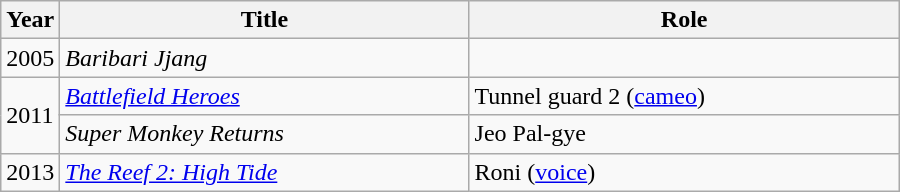<table class="wikitable" style="width:600px">
<tr>
<th width=10>Year</th>
<th>Title</th>
<th>Role</th>
</tr>
<tr>
<td>2005</td>
<td><em>Baribari Jjang</em></td>
<td></td>
</tr>
<tr>
<td rowspan=2>2011</td>
<td><em><a href='#'>Battlefield Heroes</a></em></td>
<td>Tunnel guard 2 (<a href='#'>cameo</a>)</td>
</tr>
<tr>
<td><em>Super Monkey Returns</em></td>
<td>Jeo Pal-gye</td>
</tr>
<tr>
<td>2013</td>
<td><em><a href='#'>The Reef 2: High Tide</a></em></td>
<td>Roni (<a href='#'>voice</a>)</td>
</tr>
</table>
